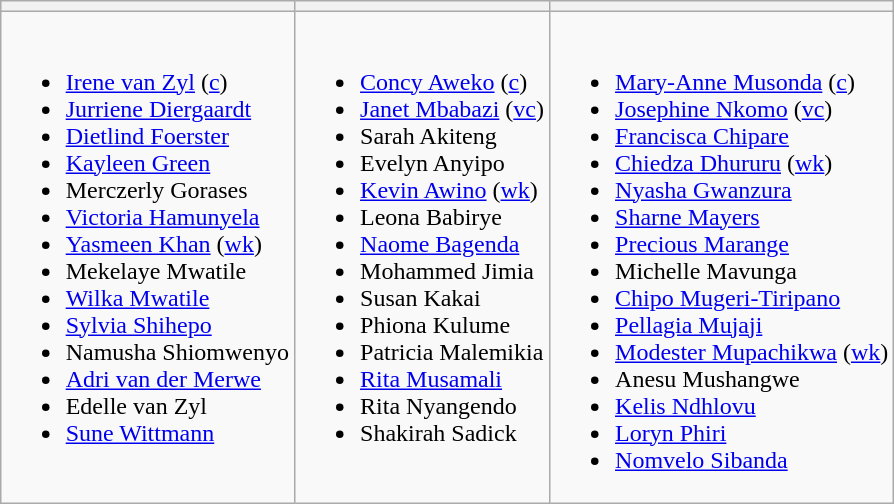<table class="wikitable" style="text-align:left; margin:auto">
<tr>
<th></th>
<th></th>
<th></th>
</tr>
<tr style="vertical-align:top">
<td><br><ul><li><a href='#'>Irene van Zyl</a> (<a href='#'>c</a>)</li><li><a href='#'>Jurriene Diergaardt</a></li><li><a href='#'>Dietlind Foerster</a></li><li><a href='#'>Kayleen Green</a></li><li>Merczerly Gorases</li><li><a href='#'>Victoria Hamunyela</a></li><li><a href='#'>Yasmeen Khan</a> (<a href='#'>wk</a>)</li><li>Mekelaye Mwatile</li><li><a href='#'>Wilka Mwatile</a></li><li><a href='#'>Sylvia Shihepo</a></li><li>Namusha Shiomwenyo</li><li><a href='#'>Adri van der Merwe</a></li><li>Edelle van Zyl</li><li><a href='#'>Sune Wittmann</a></li></ul></td>
<td><br><ul><li><a href='#'>Concy Aweko</a> (<a href='#'>c</a>)</li><li><a href='#'>Janet Mbabazi</a> (<a href='#'>vc</a>)</li><li>Sarah Akiteng</li><li>Evelyn Anyipo</li><li><a href='#'>Kevin Awino</a> (<a href='#'>wk</a>)</li><li>Leona Babirye</li><li><a href='#'>Naome Bagenda</a></li><li>Mohammed Jimia</li><li>Susan Kakai</li><li>Phiona Kulume</li><li>Patricia Malemikia</li><li><a href='#'>Rita Musamali</a></li><li>Rita Nyangendo</li><li>Shakirah Sadick</li></ul></td>
<td><br><ul><li><a href='#'>Mary-Anne Musonda</a> (<a href='#'>c</a>)</li><li><a href='#'>Josephine Nkomo</a> (<a href='#'>vc</a>)</li><li><a href='#'>Francisca Chipare</a></li><li><a href='#'>Chiedza Dhururu</a> (<a href='#'>wk</a>)</li><li><a href='#'>Nyasha Gwanzura</a></li><li><a href='#'>Sharne Mayers</a></li><li><a href='#'>Precious Marange</a></li><li>Michelle Mavunga</li><li><a href='#'>Chipo Mugeri-Tiripano</a></li><li><a href='#'>Pellagia Mujaji</a></li><li><a href='#'>Modester Mupachikwa</a> (<a href='#'>wk</a>)</li><li>Anesu Mushangwe</li><li><a href='#'>Kelis Ndhlovu</a></li><li><a href='#'>Loryn Phiri</a></li><li><a href='#'>Nomvelo Sibanda</a></li></ul></td>
</tr>
</table>
